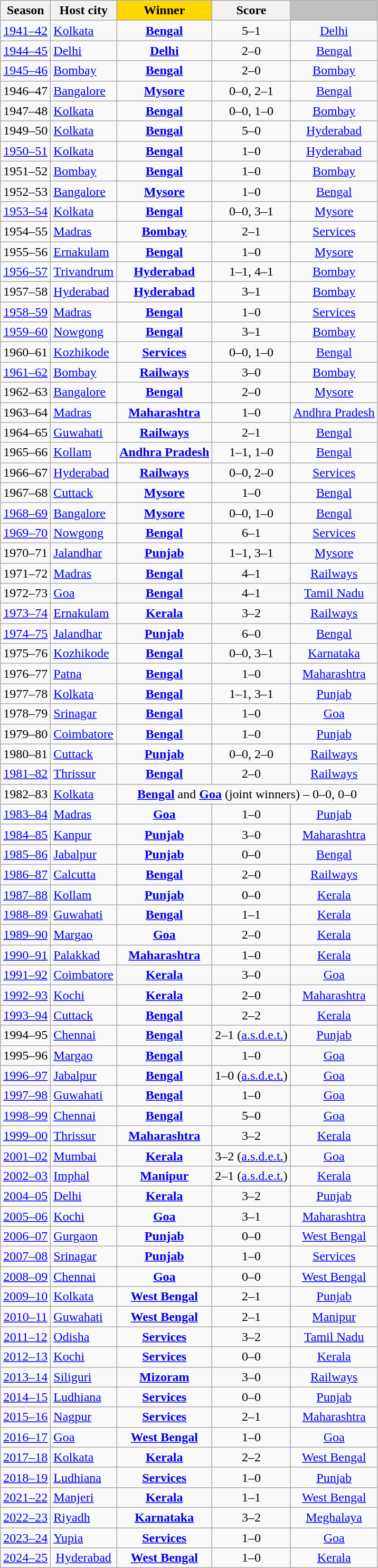<table class="wikitable sortable" style="text-align:center">
<tr>
<th>Season</th>
<th>Host city</th>
<th style="background:gold">Winner</th>
<th>Score</th>
<th style="background:silver"></th>
</tr>
<tr>
<td><a href='#'>1941–42</a></td>
<td align=left><a href='#'>Kolkata</a></td>
<td><strong><a href='#'>Bengal</a></strong></td>
<td>5–1</td>
<td><a href='#'>Delhi</a></td>
</tr>
<tr>
<td><a href='#'>1944–45</a></td>
<td align=left><a href='#'>Delhi</a></td>
<td><strong><a href='#'>Delhi</a></strong></td>
<td>2–0</td>
<td><a href='#'>Bengal</a></td>
</tr>
<tr>
<td><a href='#'>1945–46</a></td>
<td align=left><a href='#'>Bombay</a></td>
<td><strong><a href='#'>Bengal</a></strong></td>
<td>2–0</td>
<td><a href='#'>Bombay</a></td>
</tr>
<tr>
<td>1946–47</td>
<td align=left><a href='#'>Bangalore</a></td>
<td><strong><a href='#'>Mysore</a></strong></td>
<td>0–0, 2–1</td>
<td><a href='#'>Bengal</a></td>
</tr>
<tr>
<td>1947–48</td>
<td align=left><a href='#'>Kolkata</a></td>
<td><strong><a href='#'>Bengal</a></strong></td>
<td>0–0, 1–0</td>
<td><a href='#'>Bombay</a></td>
</tr>
<tr>
<td>1949–50</td>
<td align=left><a href='#'>Kolkata</a></td>
<td><strong><a href='#'>Bengal</a></strong></td>
<td>5–0</td>
<td><a href='#'>Hyderabad</a></td>
</tr>
<tr>
<td><a href='#'>1950–51</a></td>
<td align=left><a href='#'>Kolkata</a></td>
<td><strong><a href='#'>Bengal</a></strong></td>
<td>1–0</td>
<td><a href='#'>Hyderabad</a></td>
</tr>
<tr>
<td>1951–52</td>
<td align=left><a href='#'>Bombay</a></td>
<td><strong><a href='#'>Bengal</a></strong></td>
<td>1–0</td>
<td><a href='#'>Bombay</a></td>
</tr>
<tr>
<td>1952–53</td>
<td align=left><a href='#'>Bangalore</a></td>
<td><strong><a href='#'>Mysore</a></strong></td>
<td>1–0</td>
<td><a href='#'>Bengal</a></td>
</tr>
<tr>
<td><a href='#'>1953–54</a></td>
<td align=left><a href='#'>Kolkata</a></td>
<td><strong><a href='#'>Bengal</a></strong></td>
<td>0–0, 3–1</td>
<td><a href='#'>Mysore</a></td>
</tr>
<tr>
<td>1954–55</td>
<td align=left><a href='#'>Madras</a></td>
<td><strong><a href='#'>Bombay</a></strong></td>
<td>2–1</td>
<td><a href='#'>Services</a></td>
</tr>
<tr>
<td>1955–56</td>
<td align=left><a href='#'>Ernakulam</a></td>
<td><strong><a href='#'>Bengal</a></strong></td>
<td>1–0</td>
<td><a href='#'>Mysore</a></td>
</tr>
<tr>
<td><a href='#'>1956–57</a></td>
<td align=left><a href='#'>Trivandrum</a></td>
<td><strong><a href='#'>Hyderabad</a></strong></td>
<td>1–1, 4–1</td>
<td><a href='#'>Bombay</a></td>
</tr>
<tr>
<td>1957–58</td>
<td align=left><a href='#'>Hyderabad</a></td>
<td><strong><a href='#'>Hyderabad</a></strong></td>
<td>3–1</td>
<td><a href='#'>Bombay</a></td>
</tr>
<tr>
<td><a href='#'>1958–59</a></td>
<td align=left><a href='#'>Madras</a></td>
<td><strong><a href='#'>Bengal</a></strong></td>
<td>1–0</td>
<td><a href='#'>Services</a></td>
</tr>
<tr>
<td><a href='#'>1959–60</a></td>
<td align=left><a href='#'>Nowgong</a></td>
<td><strong><a href='#'>Bengal</a></strong></td>
<td>3–1</td>
<td><a href='#'>Bombay</a></td>
</tr>
<tr>
<td>1960–61</td>
<td align=left><a href='#'>Kozhikode</a></td>
<td><strong><a href='#'>Services</a></strong></td>
<td>0–0, 1–0</td>
<td><a href='#'>Bengal</a></td>
</tr>
<tr>
<td><a href='#'>1961–62</a></td>
<td align=left><a href='#'>Bombay</a></td>
<td><strong><a href='#'>Railways</a></strong></td>
<td>3–0</td>
<td><a href='#'>Bombay</a></td>
</tr>
<tr>
<td>1962–63</td>
<td align=left><a href='#'>Bangalore</a></td>
<td><strong><a href='#'>Bengal</a></strong></td>
<td>2–0</td>
<td><a href='#'>Mysore</a></td>
</tr>
<tr>
<td>1963–64</td>
<td align=left><a href='#'>Madras</a></td>
<td><strong><a href='#'>Maharashtra</a></strong></td>
<td>1–0</td>
<td><a href='#'>Andhra Pradesh</a></td>
</tr>
<tr>
<td>1964–65</td>
<td align=left><a href='#'>Guwahati</a></td>
<td><strong><a href='#'>Railways</a></strong></td>
<td>2–1</td>
<td><a href='#'>Bengal</a></td>
</tr>
<tr>
<td>1965–66</td>
<td align=left><a href='#'>Kollam</a></td>
<td><strong><a href='#'>Andhra Pradesh</a></strong></td>
<td>1–1, 1–0</td>
<td><a href='#'>Bengal</a></td>
</tr>
<tr>
<td>1966–67</td>
<td align=left><a href='#'>Hyderabad</a></td>
<td><strong><a href='#'>Railways</a></strong></td>
<td>0–0, 2–0</td>
<td><a href='#'>Services</a></td>
</tr>
<tr>
<td>1967–68</td>
<td align=left><a href='#'>Cuttack</a></td>
<td><strong><a href='#'>Mysore</a></strong></td>
<td>1–0</td>
<td><a href='#'>Bengal</a></td>
</tr>
<tr>
<td><a href='#'>1968–69</a></td>
<td align=left><a href='#'>Bangalore</a></td>
<td><strong><a href='#'>Mysore</a></strong></td>
<td>0–0, 1–0</td>
<td><a href='#'>Bengal</a></td>
</tr>
<tr>
<td><a href='#'>1969–70</a></td>
<td align=left><a href='#'>Nowgong</a></td>
<td><strong><a href='#'>Bengal</a></strong></td>
<td>6–1</td>
<td><a href='#'>Services</a></td>
</tr>
<tr>
<td>1970–71</td>
<td align=left><a href='#'>Jalandhar</a></td>
<td><strong><a href='#'>Punjab</a></strong></td>
<td>1–1, 3–1</td>
<td><a href='#'>Mysore</a></td>
</tr>
<tr>
<td>1971–72</td>
<td align=left><a href='#'>Madras</a></td>
<td><strong><a href='#'>Bengal</a></strong></td>
<td>4–1</td>
<td><a href='#'>Railways</a></td>
</tr>
<tr>
<td>1972–73</td>
<td align=left><a href='#'>Goa</a></td>
<td><strong><a href='#'>Bengal</a></strong></td>
<td>4–1</td>
<td><a href='#'>Tamil Nadu</a></td>
</tr>
<tr>
<td><a href='#'>1973–74</a></td>
<td align=left><a href='#'>Ernakulam</a></td>
<td><strong><a href='#'>Kerala</a></strong></td>
<td>3–2</td>
<td><a href='#'>Railways</a></td>
</tr>
<tr>
<td><a href='#'>1974–75</a></td>
<td align=left><a href='#'>Jalandhar</a></td>
<td><strong><a href='#'>Punjab</a></strong></td>
<td>6–0</td>
<td><a href='#'>Bengal</a></td>
</tr>
<tr>
<td>1975–76</td>
<td align=left><a href='#'>Kozhikode</a></td>
<td><strong><a href='#'>Bengal</a></strong></td>
<td>0–0, 3–1</td>
<td><a href='#'>Karnataka</a></td>
</tr>
<tr>
<td>1976–77</td>
<td align=left><a href='#'>Patna</a></td>
<td><strong><a href='#'>Bengal</a></strong></td>
<td>1–0</td>
<td><a href='#'>Maharashtra</a></td>
</tr>
<tr>
<td>1977–78</td>
<td align=left><a href='#'>Kolkata</a></td>
<td><strong><a href='#'>Bengal</a></strong></td>
<td>1–1, 3–1</td>
<td><a href='#'>Punjab</a></td>
</tr>
<tr>
<td>1978–79</td>
<td align=left><a href='#'>Srinagar</a></td>
<td><strong><a href='#'>Bengal</a></strong></td>
<td>1–0</td>
<td><a href='#'>Goa</a></td>
</tr>
<tr>
<td>1979–80</td>
<td align=left><a href='#'>Coimbatore</a></td>
<td><strong><a href='#'>Bengal</a></strong></td>
<td>1–0</td>
<td><a href='#'>Punjab</a></td>
</tr>
<tr>
<td>1980–81</td>
<td align=left><a href='#'>Cuttack</a></td>
<td><strong><a href='#'>Punjab</a></strong></td>
<td>0–0, 2–0</td>
<td><a href='#'>Railways</a></td>
</tr>
<tr>
<td><a href='#'>1981–82</a></td>
<td align=left><a href='#'>Thrissur</a></td>
<td><strong><a href='#'>Bengal</a></strong></td>
<td>2–0</td>
<td><a href='#'>Railways</a></td>
</tr>
<tr>
<td>1982–83</td>
<td align=left><a href='#'>Kolkata</a></td>
<td colspan="3"><strong><a href='#'>Bengal</a></strong> and <strong><a href='#'>Goa</a></strong> (joint winners) – 0–0, 0–0</td>
</tr>
<tr>
<td><a href='#'>1983–84</a></td>
<td align=left><a href='#'>Madras</a></td>
<td><strong><a href='#'>Goa</a></strong></td>
<td>1–0</td>
<td><a href='#'>Punjab</a></td>
</tr>
<tr>
<td><a href='#'>1984–85</a></td>
<td align=left><a href='#'>Kanpur</a></td>
<td><strong><a href='#'>Punjab</a></strong></td>
<td>3–0</td>
<td><a href='#'>Maharashtra</a></td>
</tr>
<tr>
<td><a href='#'>1985–86</a></td>
<td align=left><a href='#'>Jabalpur</a></td>
<td><strong><a href='#'>Punjab</a></strong></td>
<td>0–0 </td>
<td><a href='#'>Bengal</a></td>
</tr>
<tr>
<td><a href='#'>1986–87</a></td>
<td align=left><a href='#'>Calcutta</a></td>
<td><strong><a href='#'>Bengal</a></strong></td>
<td>2–0</td>
<td><a href='#'>Railways</a></td>
</tr>
<tr>
<td><a href='#'>1987–88</a></td>
<td align=left><a href='#'>Kollam</a></td>
<td><strong><a href='#'>Punjab</a></strong></td>
<td>0–0 </td>
<td><a href='#'>Kerala</a></td>
</tr>
<tr>
<td><a href='#'>1988–89</a></td>
<td align=left><a href='#'>Guwahati</a></td>
<td><strong><a href='#'>Bengal</a></strong></td>
<td>1–1 </td>
<td><a href='#'>Kerala</a></td>
</tr>
<tr>
<td><a href='#'>1989–90</a></td>
<td align=left><a href='#'>Margao</a></td>
<td><strong><a href='#'>Goa</a></strong></td>
<td>2–0</td>
<td><a href='#'>Kerala</a></td>
</tr>
<tr>
<td><a href='#'>1990–91</a></td>
<td align=left><a href='#'>Palakkad</a></td>
<td><strong><a href='#'>Maharashtra</a></strong></td>
<td>1–0</td>
<td><a href='#'>Kerala</a></td>
</tr>
<tr>
<td><a href='#'>1991–92</a></td>
<td align=left><a href='#'>Coimbatore</a></td>
<td><strong><a href='#'>Kerala</a></strong></td>
<td>3–0</td>
<td><a href='#'>Goa</a></td>
</tr>
<tr>
<td><a href='#'>1992–93</a></td>
<td align=left><a href='#'>Kochi</a></td>
<td><strong><a href='#'>Kerala</a></strong></td>
<td>2–0</td>
<td><a href='#'>Maharashtra</a></td>
</tr>
<tr>
<td><a href='#'>1993–94</a></td>
<td align=left><a href='#'>Cuttack</a></td>
<td><strong><a href='#'>Bengal</a></strong></td>
<td>2–2 </td>
<td><a href='#'>Kerala</a></td>
</tr>
<tr>
<td>1994–95</td>
<td align=left><a href='#'>Chennai</a></td>
<td><strong><a href='#'>Bengal</a></strong></td>
<td>2–1 (<a href='#'>a.s.d.e.t.</a>)</td>
<td><a href='#'>Punjab</a></td>
</tr>
<tr>
<td>1995–96</td>
<td align=left><a href='#'>Margao</a></td>
<td><strong><a href='#'>Bengal</a></strong></td>
<td>1–0</td>
<td><a href='#'>Goa</a></td>
</tr>
<tr>
<td><a href='#'>1996–97</a></td>
<td align=left><a href='#'>Jabalpur</a></td>
<td><strong><a href='#'>Bengal</a></strong></td>
<td>1–0 (<a href='#'>a.s.d.e.t.</a>)</td>
<td><a href='#'>Goa</a></td>
</tr>
<tr>
<td><a href='#'>1997–98</a></td>
<td align=left><a href='#'>Guwahati</a></td>
<td><strong><a href='#'>Bengal</a></strong></td>
<td>1–0</td>
<td><a href='#'>Goa</a></td>
</tr>
<tr>
<td><a href='#'>1998–99</a></td>
<td align=left><a href='#'>Chennai</a></td>
<td><strong><a href='#'>Bengal</a></strong></td>
<td>5–0</td>
<td><a href='#'>Goa</a></td>
</tr>
<tr>
<td><a href='#'>1999–00</a></td>
<td align=left><a href='#'>Thrissur</a></td>
<td><strong><a href='#'>Maharashtra</a></strong></td>
<td>3–2</td>
<td><a href='#'>Kerala</a></td>
</tr>
<tr>
<td><a href='#'>2001–02</a></td>
<td align=left><a href='#'>Mumbai</a></td>
<td><strong><a href='#'>Kerala</a></strong></td>
<td>3–2 (<a href='#'>a.s.d.e.t.</a>)</td>
<td><a href='#'>Goa</a></td>
</tr>
<tr>
<td><a href='#'>2002–03</a></td>
<td align=left><a href='#'>Imphal</a></td>
<td><strong><a href='#'>Manipur</a></strong></td>
<td>2–1 (<a href='#'>a.s.d.e.t.</a>)</td>
<td><a href='#'>Kerala</a></td>
</tr>
<tr>
<td><a href='#'>2004–05</a></td>
<td align=left><a href='#'>Delhi</a></td>
<td><strong><a href='#'>Kerala</a></strong></td>
<td>3–2</td>
<td><a href='#'>Punjab</a></td>
</tr>
<tr>
<td><a href='#'>2005–06</a></td>
<td align=left><a href='#'>Kochi</a></td>
<td><strong><a href='#'>Goa</a></strong></td>
<td>3–1 </td>
<td><a href='#'>Maharashtra</a></td>
</tr>
<tr>
<td><a href='#'>2006–07</a></td>
<td align=left><a href='#'>Gurgaon</a></td>
<td><strong><a href='#'>Punjab</a></strong></td>
<td>0–0  </td>
<td><a href='#'>West Bengal</a></td>
</tr>
<tr>
<td><a href='#'>2007–08</a></td>
<td align=left><a href='#'>Srinagar</a></td>
<td><strong><a href='#'>Punjab</a></strong></td>
<td>1–0</td>
<td><a href='#'>Services</a></td>
</tr>
<tr>
<td><a href='#'>2008–09</a></td>
<td align=left><a href='#'>Chennai</a></td>
<td><strong><a href='#'>Goa</a></strong></td>
<td>0–0  </td>
<td><a href='#'>West Bengal</a></td>
</tr>
<tr>
<td><a href='#'>2009–10</a></td>
<td align=left><a href='#'>Kolkata</a></td>
<td><strong><a href='#'>West Bengal</a></strong></td>
<td>2–1</td>
<td><a href='#'>Punjab</a></td>
</tr>
<tr>
<td><a href='#'>2010–11</a></td>
<td align=left><a href='#'>Guwahati</a></td>
<td><strong><a href='#'>West Bengal</a></strong></td>
<td>2–1</td>
<td><a href='#'>Manipur</a></td>
</tr>
<tr>
<td><a href='#'>2011–12</a></td>
<td align=left><a href='#'>Odisha</a></td>
<td><strong><a href='#'>Services</a></strong></td>
<td>3–2</td>
<td><a href='#'>Tamil Nadu</a></td>
</tr>
<tr>
<td><a href='#'>2012–13</a></td>
<td align=left><a href='#'>Kochi</a></td>
<td><strong><a href='#'>Services</a></strong></td>
<td>0–0  </td>
<td><a href='#'>Kerala</a></td>
</tr>
<tr>
<td><a href='#'>2013–14</a></td>
<td align=left><a href='#'>Siliguri</a></td>
<td><strong><a href='#'>Mizoram</a></strong></td>
<td>3–0</td>
<td><a href='#'>Railways</a></td>
</tr>
<tr>
<td><a href='#'>2014–15</a></td>
<td align=left><a href='#'>Ludhiana</a></td>
<td><strong><a href='#'>Services</a></strong></td>
<td>0–0 </td>
<td><a href='#'>Punjab</a></td>
</tr>
<tr>
<td><a href='#'>2015–16</a></td>
<td align=left><a href='#'>Nagpur</a></td>
<td><strong><a href='#'>Services</a></strong></td>
<td>2–1</td>
<td><a href='#'>Maharashtra</a></td>
</tr>
<tr>
<td><a href='#'>2016–17</a></td>
<td align=left><a href='#'>Goa</a></td>
<td><strong><a href='#'>West Bengal</a></strong></td>
<td>1–0</td>
<td><a href='#'>Goa</a></td>
</tr>
<tr>
<td><a href='#'>2017–18</a></td>
<td align=left><a href='#'>Kolkata</a></td>
<td><strong><a href='#'>Kerala</a></strong></td>
<td>2–2 </td>
<td><a href='#'>West Bengal</a></td>
</tr>
<tr>
<td><a href='#'>2018–19</a></td>
<td align=left><a href='#'>Ludhiana</a></td>
<td><strong><a href='#'>Services</a></strong></td>
<td>1–0</td>
<td><a href='#'>Punjab</a></td>
</tr>
<tr>
<td><a href='#'>2021–22</a></td>
<td align=left><a href='#'>Manjeri</a></td>
<td><strong><a href='#'>Kerala</a></strong></td>
<td>1–1 </td>
<td><a href='#'>West Bengal</a></td>
</tr>
<tr>
<td><a href='#'>2022–23</a></td>
<td align=left> <a href='#'>Riyadh</a></td>
<td><a href='#'><strong>Karnataka</strong></a></td>
<td>3–2</td>
<td><a href='#'>Meghalaya</a></td>
</tr>
<tr>
<td><a href='#'>2023–24</a></td>
<td align=left><a href='#'>Yupia</a></td>
<td><strong><a href='#'>Services</a></strong></td>
<td>1–0</td>
<td><a href='#'>Goa</a></td>
</tr>
<tr>
<td><a href='#'>2024–25</a></td>
<td><a href='#'>Hyderabad</a></td>
<td><strong><a href='#'>West Bengal</a></strong></td>
<td>1–0</td>
<td><a href='#'>Kerala</a></td>
</tr>
</table>
